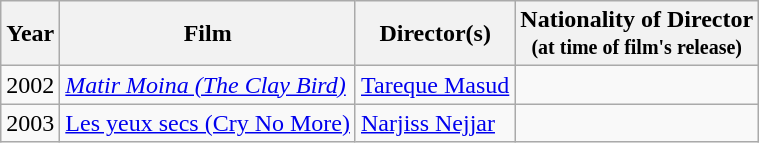<table class="wikitable sortable">
<tr>
<th>Year</th>
<th>Film</th>
<th>Director(s)</th>
<th>Nationality of Director<br><small>(at time of film's release)</small></th>
</tr>
<tr>
<td>2002</td>
<td><em><a href='#'>Matir Moina (The Clay Bird)</a></em></td>
<td><a href='#'>Tareque Masud</a></td>
<td></td>
</tr>
<tr>
<td>2003</td>
<td><a href='#'>Les yeux secs (Cry No More)</a></td>
<td><a href='#'>Narjiss Nejjar</a></td>
<td></td>
</tr>
</table>
